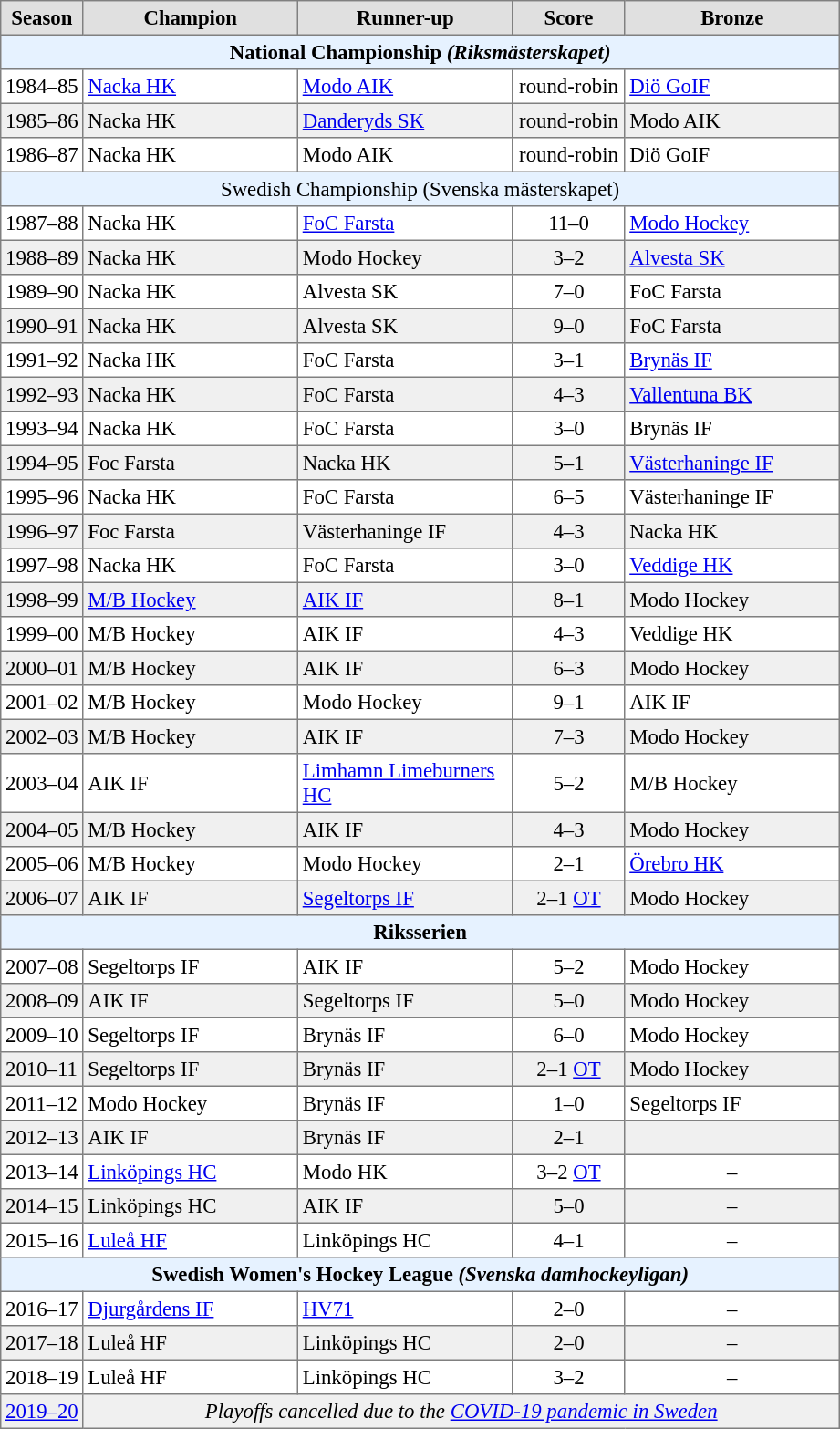<table class="sortable" cellpadding="3" cellspacing="0" border="1" style="font-size: 95%; text-align: left; border: light gray solid 1px; border-collapse: collapse;">
<tr bgcolor="#e0e0e0" align="center">
<th scope="col">Season</th>
<th scope="col" width="150">Champion</th>
<th scope="col" width="150">Runner-up</th>
<th scope="col" width="75">Score</th>
<th scope="col" width="150">Bronze</th>
</tr>
<tr bgcolor="#e6f2ff" align="center">
<td colspan="5"><strong>National Championship <em>(Riksmästerskapet)<strong><em></td>
</tr>
<tr>
<td>1984–85</td>
<td><a href='#'>Nacka HK</a></td>
<td><a href='#'>Modo AIK</a></td>
<td align="center">round-robin</td>
<td><a href='#'>Diö GoIF</a></td>
</tr>
<tr bgcolor="#f0f0f0">
<td>1985–86</td>
<td>Nacka HK</td>
<td><a href='#'>Danderyds SK</a></td>
<td align="center">round-robin</td>
<td>Modo AIK</td>
</tr>
<tr>
<td>1986–87</td>
<td>Nacka HK</td>
<td>Modo AIK</td>
<td align="center">round-robin</td>
<td>Diö GoIF</td>
</tr>
<tr bgcolor="#e6f2ff" align="center">
<td colspan="5"></strong>Swedish Championship </em>(Svenska mästerskapet)</em></strong></td>
</tr>
<tr>
<td>1987–88</td>
<td>Nacka HK</td>
<td><a href='#'>FoC Farsta</a></td>
<td align="center">11–0</td>
<td><a href='#'>Modo Hockey</a></td>
</tr>
<tr bgcolor="#f0f0f0">
<td>1988–89</td>
<td>Nacka HK</td>
<td>Modo Hockey</td>
<td align="center">3–2</td>
<td><a href='#'>Alvesta SK</a></td>
</tr>
<tr>
<td>1989–90</td>
<td>Nacka HK</td>
<td>Alvesta SK</td>
<td align="center">7–0</td>
<td>FoC Farsta</td>
</tr>
<tr bgcolor="#f0f0f0">
<td>1990–91</td>
<td>Nacka HK</td>
<td>Alvesta SK</td>
<td align="center">9–0</td>
<td>FoC Farsta</td>
</tr>
<tr>
<td>1991–92</td>
<td>Nacka HK</td>
<td>FoC Farsta</td>
<td align="center">3–1</td>
<td><a href='#'>Brynäs IF</a></td>
</tr>
<tr bgcolor="#f0f0f0">
<td>1992–93</td>
<td>Nacka HK</td>
<td>FoC Farsta</td>
<td align="center">4–3</td>
<td><a href='#'>Vallentuna BK</a></td>
</tr>
<tr>
<td>1993–94</td>
<td>Nacka HK</td>
<td>FoC Farsta</td>
<td align="center">3–0</td>
<td>Brynäs IF</td>
</tr>
<tr bgcolor="#f0f0f0">
<td>1994–95</td>
<td>Foc Farsta</td>
<td>Nacka HK</td>
<td align="center">5–1</td>
<td><a href='#'>Västerhaninge IF</a></td>
</tr>
<tr>
<td>1995–96</td>
<td>Nacka HK</td>
<td>FoC Farsta</td>
<td align="center">6–5</td>
<td>Västerhaninge IF</td>
</tr>
<tr bgcolor="#f0f0f0">
<td>1996–97</td>
<td>Foc Farsta</td>
<td>Västerhaninge IF</td>
<td align="center">4–3</td>
<td>Nacka HK</td>
</tr>
<tr>
<td>1997–98</td>
<td>Nacka HK</td>
<td>FoC Farsta</td>
<td align="center">3–0</td>
<td><a href='#'>Veddige HK</a></td>
</tr>
<tr bgcolor="#f0f0f0">
<td>1998–99</td>
<td><a href='#'>M/B Hockey</a></td>
<td><a href='#'>AIK IF</a></td>
<td align="center">8–1</td>
<td>Modo Hockey</td>
</tr>
<tr>
<td>1999–00</td>
<td>M/B Hockey</td>
<td>AIK IF</td>
<td align="center">4–3</td>
<td>Veddige HK</td>
</tr>
<tr bgcolor="#f0f0f0">
<td>2000–01</td>
<td>M/B Hockey</td>
<td>AIK IF</td>
<td align="center">6–3</td>
<td>Modo Hockey</td>
</tr>
<tr>
<td>2001–02</td>
<td>M/B Hockey</td>
<td>Modo Hockey</td>
<td align="center">9–1</td>
<td>AIK IF</td>
</tr>
<tr bgcolor="#f0f0f0">
<td>2002–03</td>
<td>M/B Hockey</td>
<td>AIK IF</td>
<td align="center">7–3</td>
<td>Modo Hockey</td>
</tr>
<tr>
<td>2003–04</td>
<td>AIK IF</td>
<td><a href='#'>Limhamn Limeburners HC</a></td>
<td align="center">5–2</td>
<td>M/B Hockey</td>
</tr>
<tr bgcolor="#f0f0f0">
<td>2004–05</td>
<td>M/B Hockey</td>
<td>AIK IF</td>
<td align="center">4–3</td>
<td>Modo Hockey</td>
</tr>
<tr>
<td>2005–06</td>
<td>M/B Hockey</td>
<td>Modo Hockey</td>
<td align="center">2–1</td>
<td><a href='#'>Örebro HK</a></td>
</tr>
<tr bgcolor="#f0f0f0">
<td>2006–07</td>
<td>AIK IF</td>
<td><a href='#'>Segeltorps IF</a></td>
<td align="center">2–1 <a href='#'>OT</a></td>
<td>Modo Hockey</td>
</tr>
<tr bgcolor="#e6f2ff" align="center">
<td colspan="5"><strong>Riksserien</strong></td>
</tr>
<tr>
<td>2007–08</td>
<td>Segeltorps IF</td>
<td>AIK IF</td>
<td align="center">5–2</td>
<td>Modo Hockey</td>
</tr>
<tr bgcolor="#f0f0f0">
<td>2008–09</td>
<td>AIK IF</td>
<td>Segeltorps IF</td>
<td align="center">5–0</td>
<td>Modo Hockey</td>
</tr>
<tr>
<td>2009–10</td>
<td>Segeltorps IF</td>
<td>Brynäs IF</td>
<td align="center">6–0</td>
<td>Modo Hockey</td>
</tr>
<tr bgcolor="#f0f0f0">
<td>2010–11</td>
<td>Segeltorps IF</td>
<td>Brynäs IF</td>
<td align="center">2–1 <a href='#'>OT</a></td>
<td>Modo Hockey</td>
</tr>
<tr>
<td>2011–12</td>
<td>Modo Hockey</td>
<td>Brynäs IF</td>
<td align="center">1–0</td>
<td>Segeltorps IF</td>
</tr>
<tr bgcolor="#f0f0f0">
<td>2012–13</td>
<td>AIK IF</td>
<td>Brynäs IF</td>
<td align="center">2–1</td>
<td align="center"></td>
</tr>
<tr>
<td>2013–14</td>
<td><a href='#'>Linköpings HC</a></td>
<td>Modo HK</td>
<td align="center">3–2 <a href='#'>OT</a></td>
<td align="center">–</td>
</tr>
<tr bgcolor="#f0f0f0">
<td>2014–15</td>
<td>Linköpings HC</td>
<td>AIK IF</td>
<td align="center">5–0</td>
<td align="center">–</td>
</tr>
<tr>
<td>2015–16</td>
<td><a href='#'>Luleå HF</a></td>
<td>Linköpings HC</td>
<td align="center">4–1</td>
<td align="center">–</td>
</tr>
<tr bgcolor="#e6f2ff" align="center">
<th colspan="5">Swedish Women's Hockey League <em>(Svenska damhockeyligan)</em></th>
</tr>
<tr>
<td>2016–17</td>
<td><a href='#'>Djurgårdens IF</a></td>
<td><a href='#'>HV71</a></td>
<td align="center">2–0</td>
<td align="center">–</td>
</tr>
<tr bgcolor="#f0f0f0">
<td>2017–18</td>
<td>Luleå HF</td>
<td>Linköpings HC</td>
<td align="center">2–0</td>
<td align="center">–</td>
</tr>
<tr>
<td>2018–19</td>
<td>Luleå HF</td>
<td>Linköpings HC</td>
<td align="center">3–2</td>
<td align="center">–</td>
</tr>
<tr bgcolor="#f0f0f0">
<td><a href='#'>2019–20</a></td>
<td colspan="4" align="center"><em>Playoffs cancelled due to the <a href='#'>COVID-19 pandemic in Sweden</a></em></td>
</tr>
</table>
